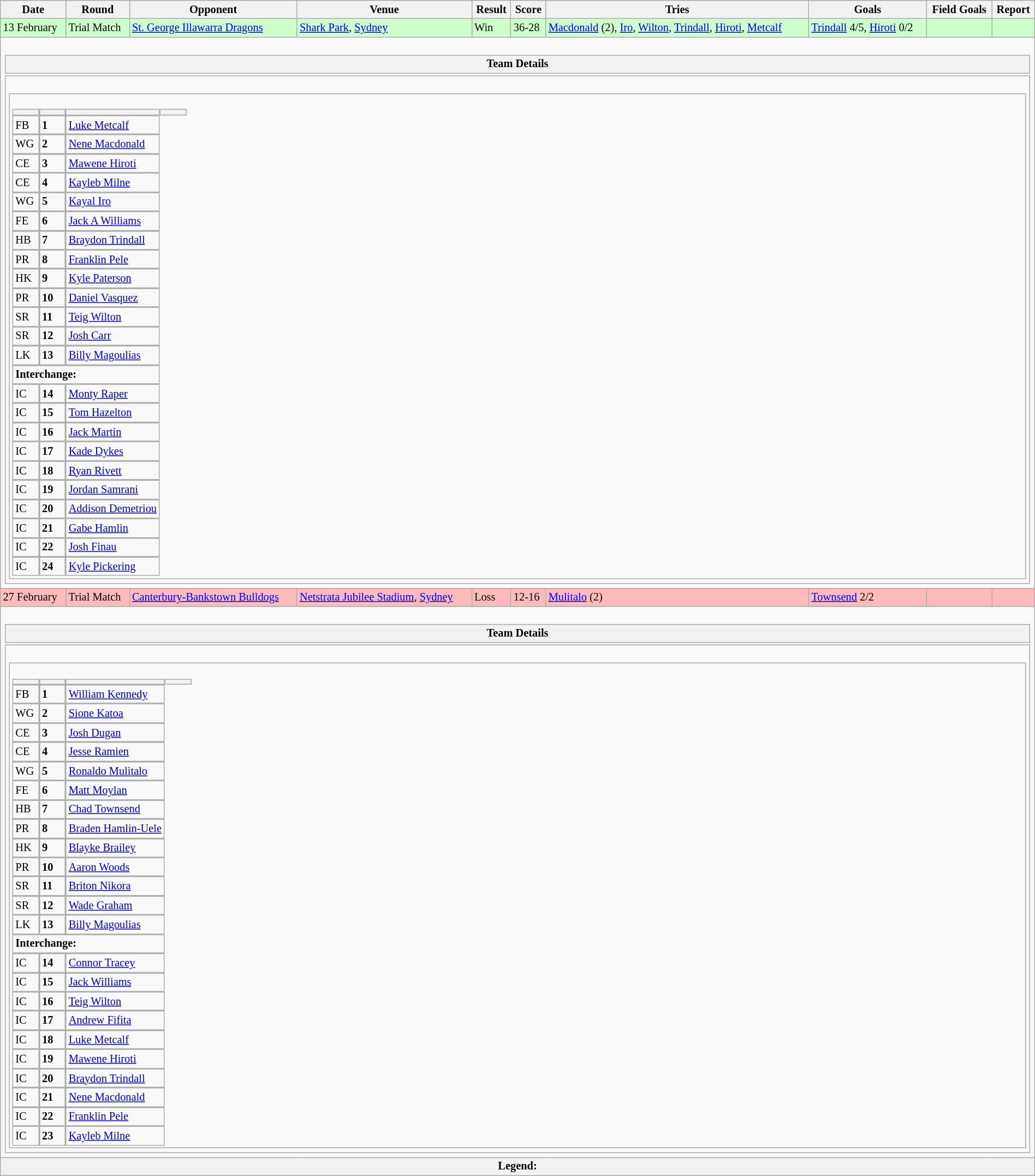<table class="wikitable"  style="font-size:85%; width:100%;">
<tr>
<th>Date</th>
<th>Round</th>
<th>Opponent</th>
<th>Venue</th>
<th>Result</th>
<th>Score</th>
<th>Tries</th>
<th>Goals</th>
<th>Field Goals</th>
<th>Report</th>
</tr>
<tr style="background:#cfc;">
<td>13 February</td>
<td>Trial Match</td>
<td>  <a href='#'>St. George Illawarra Dragons</a></td>
<td><a href='#'>Shark Park</a>, <a href='#'>Sydney</a></td>
<td>Win</td>
<td>36-28</td>
<td><a href='#'>Macdonald</a> (2), <a href='#'>Iro</a>, <a href='#'>Wilton</a>, <a href='#'>Trindall</a>, <a href='#'>Hiroti</a>, <a href='#'>Metcalf</a></td>
<td><a href='#'>Trindall</a> 4/5, <a href='#'>Hiroti</a> 0/2</td>
<td></td>
<td></td>
</tr>
<tr>
<td colspan="10"><br><table class="mw-collapsible mw-collapsed" width="100%" border="0">
<tr>
<th>Team Details</th>
</tr>
<tr>
<td><br><table width="100%">
<tr>
<td width="50%" valign="top"><br><table cellpadding="0" cellspacing="0">
<tr>
<th width="25"></th>
<th width="25"></th>
<th></th>
<th width="25"></th>
</tr>
<tr>
<td>FB</td>
<td><strong>1</strong></td>
<td><a href='#'>Luke Metcalf</a></td>
</tr>
<tr>
<td>WG</td>
<td><strong>2</strong></td>
<td><a href='#'>Nene Macdonald</a></td>
</tr>
<tr>
<td>CE</td>
<td><strong>3</strong></td>
<td><a href='#'>Mawene Hiroti</a></td>
</tr>
<tr>
<td>CE</td>
<td><strong>4</strong></td>
<td><a href='#'>Kayleb Milne</a></td>
</tr>
<tr>
<td>WG</td>
<td><strong>5</strong></td>
<td><a href='#'>Kayal Iro</a></td>
</tr>
<tr>
<td>FE</td>
<td><strong>6</strong></td>
<td><a href='#'>Jack A Williams</a></td>
</tr>
<tr>
<td>HB</td>
<td><strong>7</strong></td>
<td><a href='#'>Braydon Trindall</a></td>
</tr>
<tr>
<td>PR</td>
<td><strong>8</strong></td>
<td><a href='#'>Franklin Pele</a></td>
</tr>
<tr>
<td>HK</td>
<td><strong>9</strong></td>
<td><a href='#'>Kyle Paterson</a></td>
</tr>
<tr>
<td>PR</td>
<td><strong>10</strong></td>
<td><a href='#'>Daniel Vasquez</a></td>
</tr>
<tr>
<td>SR</td>
<td><strong>11</strong></td>
<td><a href='#'>Teig Wilton</a></td>
</tr>
<tr>
<td>SR</td>
<td><strong>12</strong></td>
<td><a href='#'>Josh Carr</a></td>
</tr>
<tr>
<td>LK</td>
<td><strong>13</strong></td>
<td><a href='#'>Billy Magoulias</a></td>
</tr>
<tr>
<td colspan="3"><strong>Interchange:</strong></td>
</tr>
<tr>
<td>IC</td>
<td><strong>14</strong></td>
<td><a href='#'>Monty Raper</a></td>
</tr>
<tr>
<td>IC</td>
<td><strong>15</strong></td>
<td><a href='#'>Tom Hazelton</a></td>
</tr>
<tr>
<td>IC</td>
<td><strong>16</strong></td>
<td><a href='#'>Jack Martin</a></td>
</tr>
<tr>
<td>IC</td>
<td><strong>17</strong></td>
<td><a href='#'>Kade Dykes</a></td>
</tr>
<tr>
<td>IC</td>
<td><strong>18</strong></td>
<td><a href='#'>Ryan Rivett</a></td>
</tr>
<tr>
<td>IC</td>
<td><strong>19</strong></td>
<td><a href='#'>Jordan Samrani</a></td>
</tr>
<tr>
<td>IC</td>
<td><strong>20</strong></td>
<td><a href='#'>Addison Demetriou</a></td>
</tr>
<tr>
<td>IC</td>
<td><strong>21</strong></td>
<td><a href='#'>Gabe Hamlin</a></td>
</tr>
<tr>
<td>IC</td>
<td><strong>22</strong></td>
<td><a href='#'>Josh Finau</a></td>
</tr>
<tr>
<td>IC</td>
<td><strong>24</strong></td>
<td><a href='#'>Kyle Pickering</a></td>
</tr>
</table>
</td>
</tr>
</table>
</td>
</tr>
</table>
</td>
</tr>
<tr style="background:#fbb;">
<td>27 February</td>
<td>Trial Match</td>
<td> <a href='#'>Canterbury-Bankstown Bulldogs</a></td>
<td><a href='#'>Netstrata Jubilee Stadium</a>, <a href='#'>Sydney</a></td>
<td>Loss</td>
<td>12-16</td>
<td><a href='#'>Mulitalo</a> (2)</td>
<td><a href='#'>Townsend</a> 2/2</td>
<td></td>
<td></td>
</tr>
<tr>
<td colspan="10"><br><table class="mw-collapsible mw-collapsed" width="100%" border="0">
<tr>
<th>Team Details</th>
</tr>
<tr>
<td><br><table width="100%">
<tr>
<td width="50%" valign="top"><br><table cellpadding="0" cellspacing="0">
<tr>
<th width="25"></th>
<th width="25"></th>
<th></th>
<th width="25"></th>
</tr>
<tr>
<td>FB</td>
<td><strong>1</strong></td>
<td><a href='#'>William Kennedy</a></td>
</tr>
<tr>
<td>WG</td>
<td><strong>2</strong></td>
<td><a href='#'>Sione Katoa</a></td>
</tr>
<tr>
<td>CE</td>
<td><strong>3</strong></td>
<td><a href='#'>Josh Dugan</a></td>
</tr>
<tr>
<td>CE</td>
<td><strong>4</strong></td>
<td><a href='#'>Jesse Ramien</a></td>
</tr>
<tr>
<td>WG</td>
<td><strong>5</strong></td>
<td><a href='#'>Ronaldo Mulitalo</a></td>
</tr>
<tr>
<td>FE</td>
<td><strong>6</strong></td>
<td><a href='#'>Matt Moylan</a></td>
</tr>
<tr>
<td>HB</td>
<td><strong>7</strong></td>
<td><a href='#'>Chad Townsend</a></td>
</tr>
<tr>
<td>PR</td>
<td><strong>8</strong></td>
<td><a href='#'>Braden Hamlin-Uele</a></td>
</tr>
<tr>
<td>HK</td>
<td><strong>9</strong></td>
<td><a href='#'>Blayke Brailey</a></td>
</tr>
<tr>
<td>PR</td>
<td><strong>10</strong></td>
<td><a href='#'>Aaron Woods</a></td>
</tr>
<tr>
<td>SR</td>
<td><strong>11</strong></td>
<td><a href='#'>Briton Nikora</a></td>
</tr>
<tr>
<td>SR</td>
<td><strong>12</strong></td>
<td><a href='#'>Wade Graham</a></td>
</tr>
<tr>
<td>LK</td>
<td><strong>13</strong></td>
<td><a href='#'>Billy Magoulias</a></td>
</tr>
<tr>
<td colspan="3"><strong>Interchange:</strong></td>
</tr>
<tr>
<td>IC</td>
<td><strong>14</strong></td>
<td><a href='#'>Connor Tracey</a></td>
</tr>
<tr>
<td>IC</td>
<td><strong>15</strong></td>
<td><a href='#'>Jack Williams</a></td>
</tr>
<tr>
<td>IC</td>
<td><strong>16</strong></td>
<td><a href='#'>Teig Wilton</a></td>
</tr>
<tr>
<td>IC</td>
<td><strong>17</strong></td>
<td><a href='#'>Andrew Fifita</a></td>
</tr>
<tr>
<td>IC</td>
<td><strong>18</strong></td>
<td><a href='#'>Luke Metcalf</a></td>
</tr>
<tr>
<td>IC</td>
<td><strong>19</strong></td>
<td><a href='#'>Mawene Hiroti</a></td>
</tr>
<tr>
<td>IC</td>
<td><strong>20</strong></td>
<td><a href='#'>Braydon Trindall</a></td>
</tr>
<tr>
<td>IC</td>
<td><strong>21</strong></td>
<td><a href='#'>Nene Macdonald</a></td>
</tr>
<tr>
<td>IC</td>
<td><strong>22</strong></td>
<td><a href='#'>Franklin Pele</a></td>
</tr>
<tr>
<td>IC</td>
<td><strong>23</strong></td>
<td><a href='#'>Kayleb Milne</a></td>
</tr>
</table>
</td>
</tr>
</table>
</td>
</tr>
</table>
</td>
</tr>
<tr>
<th colspan="10"><strong>Legend</strong>:    </th>
</tr>
</table>
